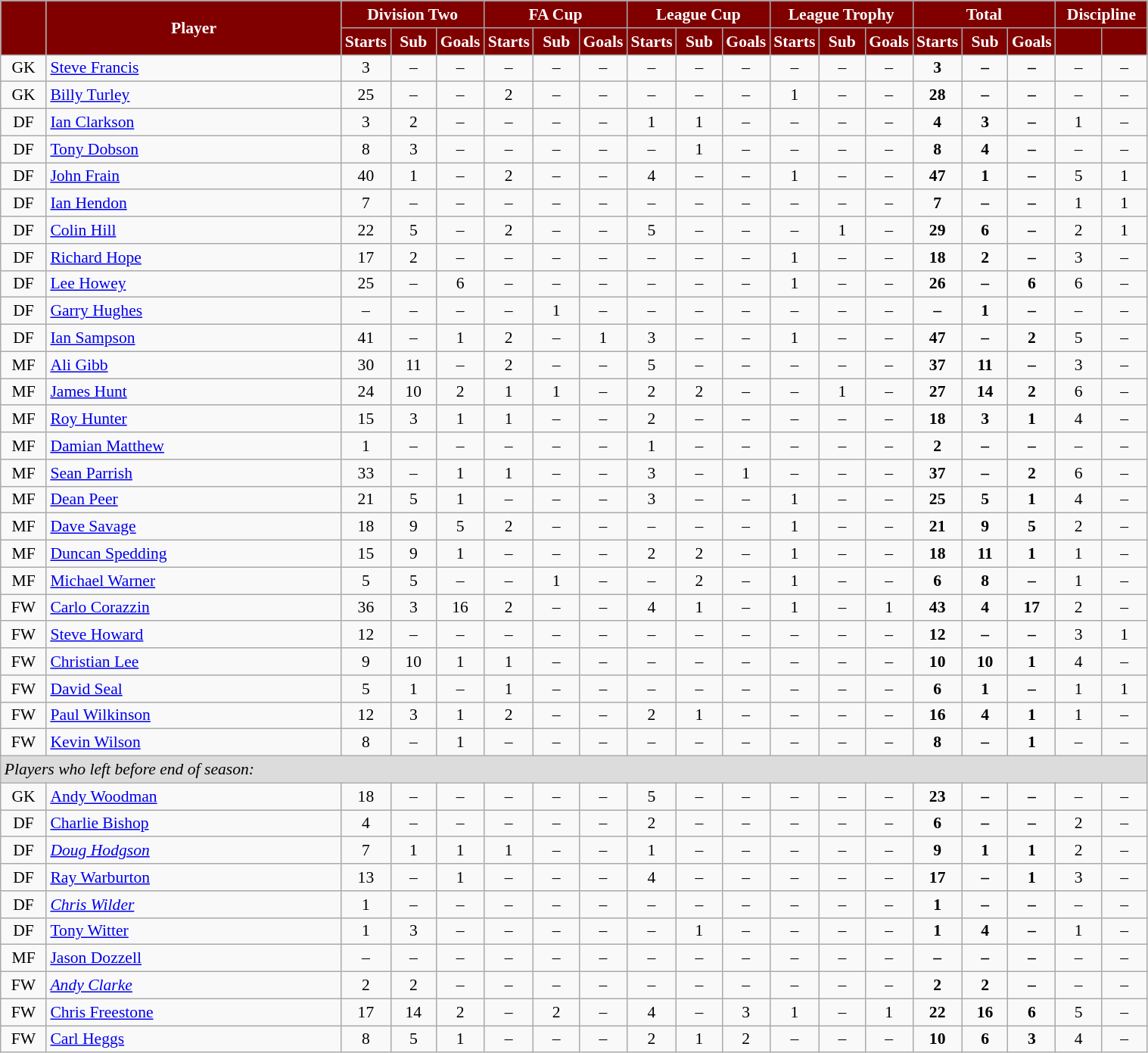<table class="wikitable"  style="text-align:center; font-size:90%; width:80%;">
<tr>
<th rowspan="2" style="background:maroon; color:white;  width: 4%"></th>
<th rowspan="2" style="background:maroon; color:white; ">Player</th>
<th colspan="3" style="background:maroon; color:white; ">Division Two</th>
<th colspan="3" style="background:maroon; color:white; ">FA Cup</th>
<th colspan="3" style="background:maroon; color:white; ">League Cup</th>
<th colspan="3" style="background:maroon; color:white; ">League Trophy</th>
<th colspan="3" style="background:maroon; color:white; ">Total</th>
<th colspan="2" style="background:maroon; color:white; ">Discipline</th>
</tr>
<tr>
<th style="background:maroon; color:white;  width: 4%;">Starts</th>
<th style="background:maroon; color:white;  width: 4%;">Sub</th>
<th style="background:maroon; color:white;  width: 4%;">Goals</th>
<th style="background:maroon; color:white;  width: 4%;">Starts</th>
<th style="background:maroon; color:white;  width: 4%;">Sub</th>
<th style="background:maroon; color:white;  width: 4%;">Goals</th>
<th style="background:maroon; color:white;  width: 4%;">Starts</th>
<th style="background:maroon; color:white;  width: 4%;">Sub</th>
<th style="background:maroon; color:white;  width: 4%;">Goals</th>
<th style="background:maroon; color:white;  width: 4%;">Starts</th>
<th style="background:maroon; color:white;  width: 4%;">Sub</th>
<th style="background:maroon; color:white;  width: 4%;">Goals</th>
<th style="background:maroon; color:white;  width: 4%;">Starts</th>
<th style="background:maroon; color:white;  width: 4%;">Sub</th>
<th style="background:maroon; color:white;  width: 4%;">Goals</th>
<th style="background:maroon; color:white;  width: 4%;"></th>
<th style="background:maroon; color:white;  width: 4%;"></th>
</tr>
<tr>
<td>GK</td>
<td style="text-align:left;"><a href='#'>Steve Francis</a></td>
<td>3</td>
<td>–</td>
<td>–</td>
<td>–</td>
<td>–</td>
<td>–</td>
<td>–</td>
<td>–</td>
<td>–</td>
<td>–</td>
<td>–</td>
<td>–</td>
<td><strong>3</strong></td>
<td><strong>–</strong></td>
<td><strong>–</strong></td>
<td>–</td>
<td>–</td>
</tr>
<tr>
<td>GK</td>
<td style="text-align:left;"><a href='#'>Billy Turley</a></td>
<td>25</td>
<td>–</td>
<td>–</td>
<td>2</td>
<td>–</td>
<td>–</td>
<td>–</td>
<td>–</td>
<td>–</td>
<td>1</td>
<td>–</td>
<td>–</td>
<td><strong>28</strong></td>
<td><strong>–</strong></td>
<td><strong>–</strong></td>
<td>–</td>
<td>–</td>
</tr>
<tr>
<td>DF</td>
<td style="text-align:left;"><a href='#'>Ian Clarkson</a></td>
<td>3</td>
<td>2</td>
<td>–</td>
<td>–</td>
<td>–</td>
<td>–</td>
<td>1</td>
<td>1</td>
<td>–</td>
<td>–</td>
<td>–</td>
<td>–</td>
<td><strong>4</strong></td>
<td><strong>3</strong></td>
<td><strong>–</strong></td>
<td>1</td>
<td>–</td>
</tr>
<tr>
<td>DF</td>
<td style="text-align:left;"><a href='#'>Tony Dobson</a></td>
<td>8</td>
<td>3</td>
<td>–</td>
<td>–</td>
<td>–</td>
<td>–</td>
<td>–</td>
<td>1</td>
<td>–</td>
<td>–</td>
<td>–</td>
<td>–</td>
<td><strong>8</strong></td>
<td><strong>4</strong></td>
<td><strong>–</strong></td>
<td>–</td>
<td>–</td>
</tr>
<tr>
<td>DF</td>
<td style="text-align:left;"><a href='#'>John Frain</a></td>
<td>40</td>
<td>1</td>
<td>–</td>
<td>2</td>
<td>–</td>
<td>–</td>
<td>4</td>
<td>–</td>
<td>–</td>
<td>1</td>
<td>–</td>
<td>–</td>
<td><strong>47</strong></td>
<td><strong>1</strong></td>
<td><strong>–</strong></td>
<td>5</td>
<td>1</td>
</tr>
<tr>
<td>DF</td>
<td style="text-align:left;"><a href='#'>Ian Hendon</a></td>
<td>7</td>
<td>–</td>
<td>–</td>
<td>–</td>
<td>–</td>
<td>–</td>
<td>–</td>
<td>–</td>
<td>–</td>
<td>–</td>
<td>–</td>
<td>–</td>
<td><strong>7</strong></td>
<td><strong>–</strong></td>
<td><strong>–</strong></td>
<td>1</td>
<td>1</td>
</tr>
<tr>
<td>DF</td>
<td style="text-align:left;"><a href='#'>Colin Hill</a></td>
<td>22</td>
<td>5</td>
<td>–</td>
<td>2</td>
<td>–</td>
<td>–</td>
<td>5</td>
<td>–</td>
<td>–</td>
<td>–</td>
<td>1</td>
<td>–</td>
<td><strong>29</strong></td>
<td><strong>6</strong></td>
<td><strong>–</strong></td>
<td>2</td>
<td>1</td>
</tr>
<tr>
<td>DF</td>
<td style="text-align:left;"><a href='#'>Richard Hope</a></td>
<td>17</td>
<td>2</td>
<td>–</td>
<td>–</td>
<td>–</td>
<td>–</td>
<td>–</td>
<td>–</td>
<td>–</td>
<td>1</td>
<td>–</td>
<td>–</td>
<td><strong>18</strong></td>
<td><strong>2</strong></td>
<td><strong>–</strong></td>
<td>3</td>
<td>–</td>
</tr>
<tr>
<td>DF</td>
<td style="text-align:left;"><a href='#'>Lee Howey</a></td>
<td>25</td>
<td>–</td>
<td>6</td>
<td>–</td>
<td>–</td>
<td>–</td>
<td>–</td>
<td>–</td>
<td>–</td>
<td>1</td>
<td>–</td>
<td>–</td>
<td><strong>26</strong></td>
<td><strong>–</strong></td>
<td><strong>6</strong></td>
<td>6</td>
<td>–</td>
</tr>
<tr>
<td>DF</td>
<td style="text-align:left;"><a href='#'>Garry Hughes</a></td>
<td>–</td>
<td>–</td>
<td>–</td>
<td>–</td>
<td>1</td>
<td>–</td>
<td>–</td>
<td>–</td>
<td>–</td>
<td>–</td>
<td>–</td>
<td>–</td>
<td><strong>–</strong></td>
<td><strong>1</strong></td>
<td><strong>–</strong></td>
<td>–</td>
<td>–</td>
</tr>
<tr>
<td>DF</td>
<td style="text-align:left;"><a href='#'>Ian Sampson</a></td>
<td>41</td>
<td>–</td>
<td>1</td>
<td>2</td>
<td>–</td>
<td>1</td>
<td>3</td>
<td>–</td>
<td>–</td>
<td>1</td>
<td>–</td>
<td>–</td>
<td><strong>47</strong></td>
<td><strong>–</strong></td>
<td><strong>2</strong></td>
<td>5</td>
<td>–</td>
</tr>
<tr>
<td>MF</td>
<td style="text-align:left;"><a href='#'>Ali Gibb</a></td>
<td>30</td>
<td>11</td>
<td>–</td>
<td>2</td>
<td>–</td>
<td>–</td>
<td>5</td>
<td>–</td>
<td>–</td>
<td>–</td>
<td>–</td>
<td>–</td>
<td><strong>37</strong></td>
<td><strong>11</strong></td>
<td><strong>–</strong></td>
<td>3</td>
<td>–</td>
</tr>
<tr>
<td>MF</td>
<td style="text-align:left;"><a href='#'>James Hunt</a></td>
<td>24</td>
<td>10</td>
<td>2</td>
<td>1</td>
<td>1</td>
<td>–</td>
<td>2</td>
<td>2</td>
<td>–</td>
<td>–</td>
<td>1</td>
<td>–</td>
<td><strong>27</strong></td>
<td><strong>14</strong></td>
<td><strong>2</strong></td>
<td>6</td>
<td>–</td>
</tr>
<tr>
<td>MF</td>
<td style="text-align:left;"><a href='#'>Roy Hunter</a></td>
<td>15</td>
<td>3</td>
<td>1</td>
<td>1</td>
<td>–</td>
<td>–</td>
<td>2</td>
<td>–</td>
<td>–</td>
<td>–</td>
<td>–</td>
<td>–</td>
<td><strong>18</strong></td>
<td><strong>3</strong></td>
<td><strong>1</strong></td>
<td>4</td>
<td>–</td>
</tr>
<tr>
<td>MF</td>
<td style="text-align:left;"><a href='#'>Damian Matthew</a></td>
<td>1</td>
<td>–</td>
<td>–</td>
<td>–</td>
<td>–</td>
<td>–</td>
<td>1</td>
<td>–</td>
<td>–</td>
<td>–</td>
<td>–</td>
<td>–</td>
<td><strong>2</strong></td>
<td><strong>–</strong></td>
<td><strong>–</strong></td>
<td>–</td>
<td>–</td>
</tr>
<tr>
<td>MF</td>
<td style="text-align:left;"><a href='#'>Sean Parrish</a></td>
<td>33</td>
<td>–</td>
<td>1</td>
<td>1</td>
<td>–</td>
<td>–</td>
<td>3</td>
<td>–</td>
<td>1</td>
<td>–</td>
<td>–</td>
<td>–</td>
<td><strong>37</strong></td>
<td><strong>–</strong></td>
<td><strong>2</strong></td>
<td>6</td>
<td>–</td>
</tr>
<tr>
<td>MF</td>
<td style="text-align:left;"><a href='#'>Dean Peer</a></td>
<td>21</td>
<td>5</td>
<td>1</td>
<td>–</td>
<td>–</td>
<td>–</td>
<td>3</td>
<td>–</td>
<td>–</td>
<td>1</td>
<td>–</td>
<td>–</td>
<td><strong>25</strong></td>
<td><strong>5</strong></td>
<td><strong>1</strong></td>
<td>4</td>
<td>–</td>
</tr>
<tr>
<td>MF</td>
<td style="text-align:left;"><a href='#'>Dave Savage</a></td>
<td>18</td>
<td>9</td>
<td>5</td>
<td>2</td>
<td>–</td>
<td>–</td>
<td>–</td>
<td>–</td>
<td>–</td>
<td>1</td>
<td>–</td>
<td>–</td>
<td><strong>21</strong></td>
<td><strong>9</strong></td>
<td><strong>5</strong></td>
<td>2</td>
<td>–</td>
</tr>
<tr>
<td>MF</td>
<td style="text-align:left;"><a href='#'>Duncan Spedding</a></td>
<td>15</td>
<td>9</td>
<td>1</td>
<td>–</td>
<td>–</td>
<td>–</td>
<td>2</td>
<td>2</td>
<td>–</td>
<td>1</td>
<td>–</td>
<td>–</td>
<td><strong>18</strong></td>
<td><strong>11</strong></td>
<td><strong>1</strong></td>
<td>1</td>
<td>–</td>
</tr>
<tr>
<td>MF</td>
<td style="text-align:left;"><a href='#'>Michael Warner</a></td>
<td>5</td>
<td>5</td>
<td>–</td>
<td>–</td>
<td>1</td>
<td>–</td>
<td>–</td>
<td>2</td>
<td>–</td>
<td>1</td>
<td>–</td>
<td>–</td>
<td><strong>6</strong></td>
<td><strong>8</strong></td>
<td><strong>–</strong></td>
<td>1</td>
<td>–</td>
</tr>
<tr>
<td>FW</td>
<td style="text-align:left;"><a href='#'>Carlo Corazzin</a></td>
<td>36</td>
<td>3</td>
<td>16</td>
<td>2</td>
<td>–</td>
<td>–</td>
<td>4</td>
<td>1</td>
<td>–</td>
<td>1</td>
<td>–</td>
<td>1</td>
<td><strong>43</strong></td>
<td><strong>4</strong></td>
<td><strong>17</strong></td>
<td>2</td>
<td>–</td>
</tr>
<tr>
<td>FW</td>
<td style="text-align:left;"><a href='#'>Steve Howard</a></td>
<td>12</td>
<td>–</td>
<td>–</td>
<td>–</td>
<td>–</td>
<td>–</td>
<td>–</td>
<td>–</td>
<td>–</td>
<td>–</td>
<td>–</td>
<td>–</td>
<td><strong>12</strong></td>
<td><strong>–</strong></td>
<td><strong>–</strong></td>
<td>3</td>
<td>1</td>
</tr>
<tr>
<td>FW</td>
<td style="text-align:left;"><a href='#'>Christian Lee</a></td>
<td>9</td>
<td>10</td>
<td>1</td>
<td>1</td>
<td>–</td>
<td>–</td>
<td>–</td>
<td>–</td>
<td>–</td>
<td>–</td>
<td>–</td>
<td>–</td>
<td><strong>10</strong></td>
<td><strong>10</strong></td>
<td><strong>1</strong></td>
<td>4</td>
<td>–</td>
</tr>
<tr>
<td>FW</td>
<td style="text-align:left;"><a href='#'>David Seal</a></td>
<td>5</td>
<td>1</td>
<td>–</td>
<td>1</td>
<td>–</td>
<td>–</td>
<td>–</td>
<td>–</td>
<td>–</td>
<td>–</td>
<td>–</td>
<td>–</td>
<td><strong>6</strong></td>
<td><strong>1</strong></td>
<td><strong>–</strong></td>
<td>1</td>
<td>1</td>
</tr>
<tr>
<td>FW</td>
<td style="text-align:left;"><a href='#'>Paul Wilkinson</a></td>
<td>12</td>
<td>3</td>
<td>1</td>
<td>2</td>
<td>–</td>
<td>–</td>
<td>2</td>
<td>1</td>
<td>–</td>
<td>–</td>
<td>–</td>
<td>–</td>
<td><strong>16</strong></td>
<td><strong>4</strong></td>
<td><strong>1</strong></td>
<td>1</td>
<td>–</td>
</tr>
<tr>
<td>FW</td>
<td style="text-align:left;"><a href='#'>Kevin Wilson</a></td>
<td>8</td>
<td>–</td>
<td>1</td>
<td>–</td>
<td>–</td>
<td>–</td>
<td>–</td>
<td>–</td>
<td>–</td>
<td>–</td>
<td>–</td>
<td>–</td>
<td><strong>8</strong></td>
<td><strong>–</strong></td>
<td><strong>1</strong></td>
<td>–</td>
<td>–</td>
</tr>
<tr>
<td colspan="20" style="background:#dcdcdc; text-align:left;"><em>Players who left before end of season:</em></td>
</tr>
<tr>
<td>GK</td>
<td style="text-align:left;"><a href='#'>Andy Woodman</a></td>
<td>18</td>
<td>–</td>
<td>–</td>
<td>–</td>
<td>–</td>
<td>–</td>
<td>5</td>
<td>–</td>
<td>–</td>
<td>–</td>
<td>–</td>
<td>–</td>
<td><strong>23</strong></td>
<td><strong>–</strong></td>
<td><strong>–</strong></td>
<td>–</td>
<td>–</td>
</tr>
<tr>
<td>DF</td>
<td style="text-align:left;"><a href='#'>Charlie Bishop</a></td>
<td>4</td>
<td>–</td>
<td>–</td>
<td>–</td>
<td>–</td>
<td>–</td>
<td>2</td>
<td>–</td>
<td>–</td>
<td>–</td>
<td>–</td>
<td>–</td>
<td><strong>6</strong></td>
<td><strong>–</strong></td>
<td><strong>–</strong></td>
<td>2</td>
<td>–</td>
</tr>
<tr>
<td>DF</td>
<td style="text-align:left;"><em><a href='#'>Doug Hodgson</a></em></td>
<td>7</td>
<td>1</td>
<td>1</td>
<td>1</td>
<td>–</td>
<td>–</td>
<td>1</td>
<td>–</td>
<td>–</td>
<td>–</td>
<td>–</td>
<td>–</td>
<td><strong>9</strong></td>
<td><strong>1</strong></td>
<td><strong>1</strong></td>
<td>2</td>
<td>–</td>
</tr>
<tr>
<td>DF</td>
<td style="text-align:left;"><a href='#'>Ray Warburton</a></td>
<td>13</td>
<td>–</td>
<td>1</td>
<td>–</td>
<td>–</td>
<td>–</td>
<td>4</td>
<td>–</td>
<td>–</td>
<td>–</td>
<td>–</td>
<td>–</td>
<td><strong>17</strong></td>
<td><strong>–</strong></td>
<td><strong>1</strong></td>
<td>3</td>
<td>–</td>
</tr>
<tr>
<td>DF</td>
<td style="text-align:left;"><em><a href='#'>Chris Wilder</a></em></td>
<td>1</td>
<td>–</td>
<td>–</td>
<td>–</td>
<td>–</td>
<td>–</td>
<td>–</td>
<td>–</td>
<td>–</td>
<td>–</td>
<td>–</td>
<td>–</td>
<td><strong>1</strong></td>
<td><strong>–</strong></td>
<td><strong>–</strong></td>
<td>–</td>
<td>–</td>
</tr>
<tr>
<td>DF</td>
<td style="text-align:left;"><a href='#'>Tony Witter</a></td>
<td>1</td>
<td>3</td>
<td>–</td>
<td>–</td>
<td>–</td>
<td>–</td>
<td>–</td>
<td>1</td>
<td>–</td>
<td>–</td>
<td>–</td>
<td>–</td>
<td><strong>1</strong></td>
<td><strong>4</strong></td>
<td><strong>–</strong></td>
<td>1</td>
<td>–</td>
</tr>
<tr>
<td>MF</td>
<td style="text-align:left;"><a href='#'>Jason Dozzell</a></td>
<td>–</td>
<td>–</td>
<td>–</td>
<td>–</td>
<td>–</td>
<td>–</td>
<td>–</td>
<td>–</td>
<td>–</td>
<td>–</td>
<td>–</td>
<td>–</td>
<td><strong>–</strong></td>
<td><strong>–</strong></td>
<td><strong>–</strong></td>
<td>–</td>
<td>–</td>
</tr>
<tr>
<td>FW</td>
<td style="text-align:left;"><em><a href='#'>Andy Clarke</a></em></td>
<td>2</td>
<td>2</td>
<td>–</td>
<td>–</td>
<td>–</td>
<td>–</td>
<td>–</td>
<td>–</td>
<td>–</td>
<td>–</td>
<td>–</td>
<td>–</td>
<td><strong>2</strong></td>
<td><strong>2</strong></td>
<td><strong>–</strong></td>
<td>–</td>
<td>–</td>
</tr>
<tr>
<td>FW</td>
<td style="text-align:left;"><a href='#'>Chris Freestone</a></td>
<td>17</td>
<td>14</td>
<td>2</td>
<td>–</td>
<td>2</td>
<td>–</td>
<td>4</td>
<td>–</td>
<td>3</td>
<td>1</td>
<td>–</td>
<td>1</td>
<td><strong>22</strong></td>
<td><strong>16</strong></td>
<td><strong>6</strong></td>
<td>5</td>
<td>–</td>
</tr>
<tr>
<td>FW</td>
<td style="text-align:left;"><a href='#'>Carl Heggs</a></td>
<td>8</td>
<td>5</td>
<td>1</td>
<td>–</td>
<td>–</td>
<td>–</td>
<td>2</td>
<td>1</td>
<td>2</td>
<td>–</td>
<td>–</td>
<td>–</td>
<td><strong>10</strong></td>
<td><strong>6</strong></td>
<td><strong>3</strong></td>
<td>4</td>
<td>–</td>
</tr>
</table>
